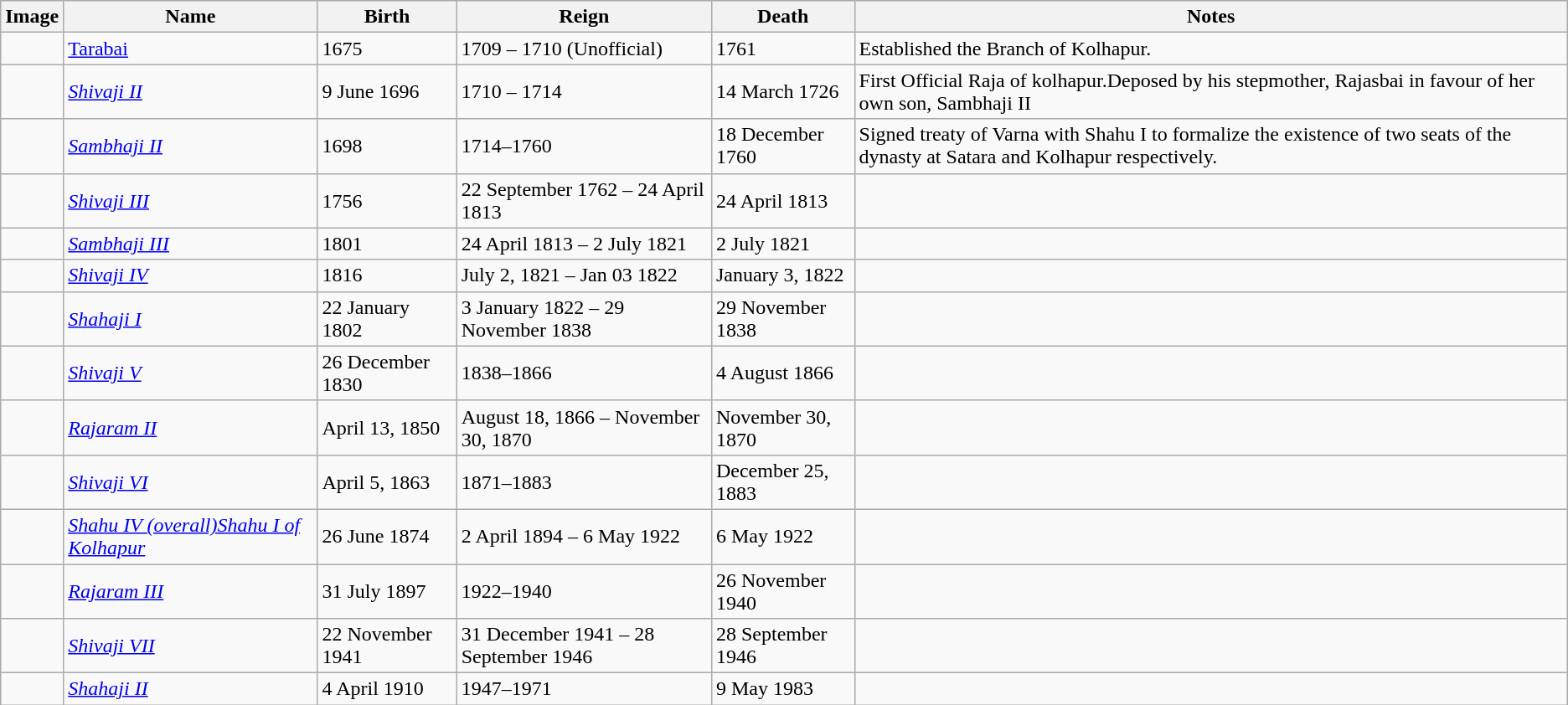<table class="wikitable">
<tr>
<th>Image</th>
<th>Name</th>
<th>Birth</th>
<th>Reign</th>
<th>Death</th>
<th>Notes</th>
</tr>
<tr>
<td></td>
<td><a href='#'>Tarabai</a></td>
<td>1675</td>
<td>1709 – 1710 (Unofficial)</td>
<td>1761</td>
<td>Established the Branch of Kolhapur.</td>
</tr>
<tr>
<td></td>
<td><em><a href='#'>Shivaji II</a></em></td>
<td>9 June 1696</td>
<td>1710 – 1714</td>
<td>14 March 1726</td>
<td>First Official Raja of kolhapur.Deposed by his stepmother, Rajasbai in favour of her own son, Sambhaji II</td>
</tr>
<tr>
<td></td>
<td><em><a href='#'>Sambhaji II</a></em></td>
<td>1698</td>
<td>1714–1760</td>
<td>18 December 1760</td>
<td>Signed treaty of Varna with Shahu I to formalize the existence of two seats of the dynasty at Satara and Kolhapur respectively.</td>
</tr>
<tr>
<td></td>
<td><em><a href='#'>Shivaji III</a></em></td>
<td>1756</td>
<td>22 September 1762 – 24 April 1813</td>
<td>24 April 1813</td>
<td></td>
</tr>
<tr>
<td></td>
<td><em><a href='#'>Sambhaji III</a></em></td>
<td>1801</td>
<td>24 April 1813 – 2 July 1821</td>
<td>2 July 1821</td>
<td></td>
</tr>
<tr>
<td></td>
<td><em><a href='#'>Shivaji IV</a></em></td>
<td>1816</td>
<td>July 2, 1821 – Jan 03 1822</td>
<td>January 3, 1822</td>
<td></td>
</tr>
<tr>
<td></td>
<td><em><a href='#'>Shahaji I</a></em></td>
<td>22 January 1802</td>
<td>3 January 1822 – 29 November 1838</td>
<td>29 November 1838</td>
<td></td>
</tr>
<tr>
<td></td>
<td><em><a href='#'>Shivaji V</a></em></td>
<td>26 December 1830</td>
<td>1838–1866</td>
<td>4 August 1866</td>
<td></td>
</tr>
<tr>
<td></td>
<td><em><a href='#'>Rajaram II</a></em></td>
<td>April 13, 1850</td>
<td>August 18, 1866 – November 30, 1870</td>
<td>November 30, 1870</td>
<td></td>
</tr>
<tr>
<td></td>
<td><em><a href='#'>Shivaji VI</a></em></td>
<td>April 5, 1863</td>
<td>1871–1883</td>
<td>December 25, 1883</td>
<td></td>
</tr>
<tr>
<td></td>
<td><em><a href='#'>Shahu IV (overall)Shahu I of Kolhapur</a></em></td>
<td>26 June 1874</td>
<td>2 April 1894 – 6 May 1922</td>
<td>6 May 1922</td>
<td></td>
</tr>
<tr>
<td></td>
<td><em><a href='#'>Rajaram III</a></em></td>
<td>31 July 1897</td>
<td>1922–1940</td>
<td>26 November 1940</td>
<td></td>
</tr>
<tr>
<td></td>
<td><em><a href='#'>Shivaji VII</a></em></td>
<td>22 November 1941</td>
<td>31 December 1941 – 28 September 1946</td>
<td>28 September 1946</td>
<td></td>
</tr>
<tr>
<td></td>
<td><em><a href='#'>Shahaji II</a></em></td>
<td>4 April 1910</td>
<td>1947–1971</td>
<td>9 May 1983</td>
<td></td>
</tr>
</table>
